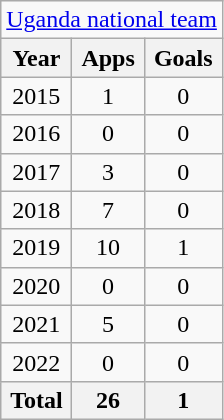<table class="wikitable" style="text-align:center">
<tr>
<td colspan="3"><a href='#'>Uganda national team</a></td>
</tr>
<tr>
<th>Year</th>
<th>Apps</th>
<th>Goals</th>
</tr>
<tr>
<td>2015</td>
<td>1</td>
<td>0</td>
</tr>
<tr>
<td>2016</td>
<td>0</td>
<td>0</td>
</tr>
<tr>
<td>2017</td>
<td>3</td>
<td>0</td>
</tr>
<tr>
<td>2018</td>
<td>7</td>
<td>0</td>
</tr>
<tr>
<td>2019</td>
<td>10</td>
<td>1</td>
</tr>
<tr>
<td>2020</td>
<td>0</td>
<td>0</td>
</tr>
<tr>
<td>2021</td>
<td>5</td>
<td>0</td>
</tr>
<tr>
<td>2022</td>
<td>0</td>
<td>0</td>
</tr>
<tr>
<th>Total</th>
<th>26</th>
<th>1</th>
</tr>
</table>
